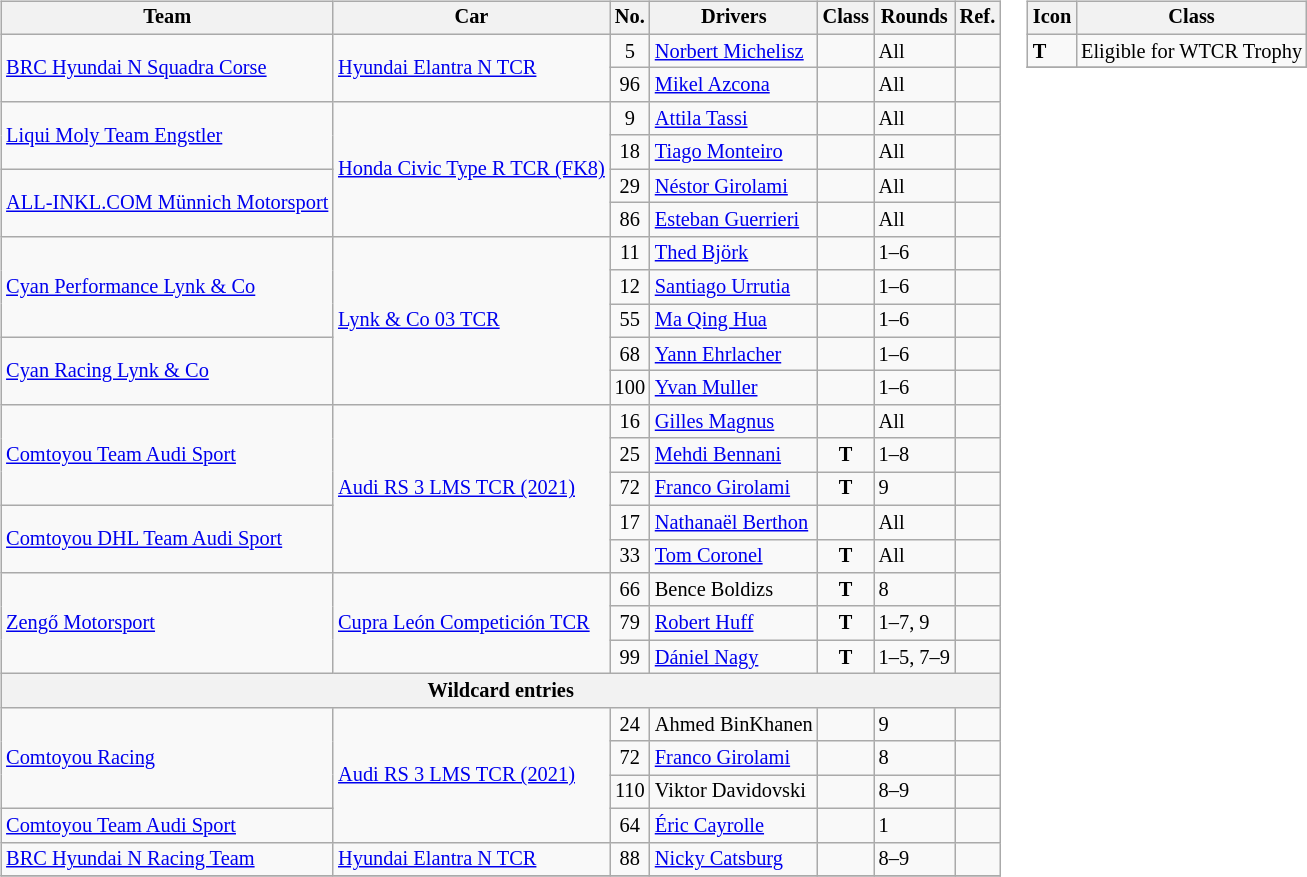<table>
<tr>
<td><br><table class="wikitable" style="font-size: 85%">
<tr>
<th>Team</th>
<th>Car</th>
<th>No.</th>
<th>Drivers</th>
<th>Class</th>
<th>Rounds</th>
<th>Ref.</th>
</tr>
<tr>
<td rowspan=2> <a href='#'>BRC Hyundai N Squadra Corse</a></td>
<td rowspan=2><a href='#'>Hyundai Elantra N TCR</a></td>
<td align=center>5</td>
<td> <a href='#'>Norbert Michelisz</a></td>
<td></td>
<td>All</td>
<td></td>
</tr>
<tr>
<td align=center>96</td>
<td> <a href='#'>Mikel Azcona</a></td>
<td></td>
<td>All</td>
<td></td>
</tr>
<tr>
<td rowspan=2> <a href='#'>Liqui Moly Team Engstler</a></td>
<td rowspan=4><a href='#'>Honda Civic Type R TCR (FK8)</a></td>
<td align=center>9</td>
<td> <a href='#'>Attila Tassi</a></td>
<td></td>
<td>All</td>
<td></td>
</tr>
<tr>
<td align=center>18</td>
<td> <a href='#'>Tiago Monteiro</a></td>
<td></td>
<td>All</td>
<td></td>
</tr>
<tr>
<td rowspan=2> <a href='#'>ALL-INKL.COM Münnich Motorsport</a></td>
<td align=center>29</td>
<td> <a href='#'>Néstor Girolami</a></td>
<td></td>
<td>All</td>
<td></td>
</tr>
<tr>
<td align=center>86</td>
<td> <a href='#'>Esteban Guerrieri</a></td>
<td></td>
<td>All</td>
<td></td>
</tr>
<tr>
<td rowspan=3> <a href='#'>Cyan Performance Lynk & Co</a></td>
<td rowspan=5><a href='#'>Lynk & Co 03 TCR</a></td>
<td align=center>11</td>
<td> <a href='#'>Thed Björk</a></td>
<td></td>
<td>1–6</td>
<td></td>
</tr>
<tr>
<td align=center>12</td>
<td> <a href='#'>Santiago Urrutia</a></td>
<td></td>
<td>1–6</td>
<td></td>
</tr>
<tr>
<td align=center>55</td>
<td> <a href='#'>Ma Qing Hua</a></td>
<td></td>
<td>1–6</td>
<td></td>
</tr>
<tr>
<td rowspan=2> <a href='#'>Cyan Racing Lynk & Co</a></td>
<td align=center>68</td>
<td> <a href='#'>Yann Ehrlacher</a></td>
<td></td>
<td>1–6</td>
<td></td>
</tr>
<tr>
<td align=center>100</td>
<td> <a href='#'>Yvan Muller</a></td>
<td></td>
<td>1–6</td>
<td></td>
</tr>
<tr>
<td rowspan="3"> <a href='#'>Comtoyou Team Audi Sport</a></td>
<td rowspan="5"><a href='#'>Audi RS 3 LMS TCR (2021)</a></td>
<td align=center>16</td>
<td> <a href='#'>Gilles Magnus</a></td>
<td></td>
<td>All</td>
<td></td>
</tr>
<tr>
<td align=center>25</td>
<td> <a href='#'>Mehdi Bennani</a></td>
<td align=center><strong><span>T</span></strong></td>
<td>1–8</td>
<td></td>
</tr>
<tr>
<td align=center>72</td>
<td> <a href='#'>Franco Girolami</a></td>
<td align=center><strong><span>T</span></strong></td>
<td>9</td>
<td></td>
</tr>
<tr>
<td rowspan="2"> <a href='#'>Comtoyou DHL Team Audi Sport</a></td>
<td align="center">17</td>
<td> <a href='#'>Nathanaël Berthon</a></td>
<td></td>
<td>All</td>
<td></td>
</tr>
<tr>
<td align="center">33</td>
<td> <a href='#'>Tom Coronel</a></td>
<td align="center"><strong><span>T</span></strong></td>
<td>All</td>
<td></td>
</tr>
<tr>
<td rowspan=3> <a href='#'>Zengő Motorsport</a></td>
<td rowspan=3><a href='#'>Cupra León Competición TCR</a></td>
<td align=center>66</td>
<td> Bence Boldizs</td>
<td align=center><strong><span>T</span></strong></td>
<td>8</td>
<td></td>
</tr>
<tr>
<td align=center>79</td>
<td> <a href='#'>Robert Huff</a></td>
<td align=center><strong><span>T</span></strong></td>
<td>1–7, 9</td>
<td></td>
</tr>
<tr>
<td align=center>99</td>
<td> <a href='#'>Dániel Nagy</a></td>
<td align=center><strong><span>T</span></strong></td>
<td>1–5, 7–9</td>
<td></td>
</tr>
<tr>
<th colspan=8>Wildcard entries</th>
</tr>
<tr>
<td rowspan=3> <a href='#'>Comtoyou Racing</a></td>
<td rowspan=4><a href='#'>Audi RS 3 LMS TCR (2021)</a></td>
<td align=center>24</td>
<td> Ahmed BinKhanen</td>
<td></td>
<td>9</td>
<td></td>
</tr>
<tr>
<td align=center>72</td>
<td> <a href='#'>Franco Girolami</a></td>
<td></td>
<td>8</td>
<td></td>
</tr>
<tr>
<td align=center>110</td>
<td> Viktor Davidovski</td>
<td></td>
<td>8–9</td>
<td></td>
</tr>
<tr>
<td rowspan=1> <a href='#'>Comtoyou Team Audi Sport</a></td>
<td align=center>64</td>
<td> <a href='#'>Éric Cayrolle</a></td>
<td></td>
<td>1</td>
<td></td>
</tr>
<tr>
<td> <a href='#'>BRC Hyundai N Racing Team</a></td>
<td><a href='#'>Hyundai Elantra N TCR</a></td>
<td align=center>88</td>
<td> <a href='#'>Nicky Catsburg</a></td>
<td></td>
<td>8–9</td>
<td></td>
</tr>
<tr>
</tr>
</table>
</td>
<td valign=top><br><table class="wikitable" style="font-size: 85%">
<tr>
<th>Icon</th>
<th>Class</th>
</tr>
<tr>
<td><strong><span>T</span></strong></td>
<td>Eligible for WTCR Trophy</td>
</tr>
<tr>
</tr>
</table>
</td>
</tr>
</table>
